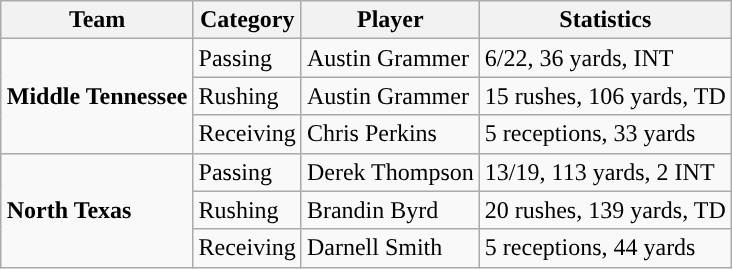<table class="wikitable" style="float: right;">
<tr>
<th>Team</th>
<th>Category</th>
<th>Player</th>
<th>Statistics</th>
</tr>
<tr>
<td rowspan=3><strong>Middle Tennessee</strong></td>
<td>Passing</td>
<td>Austin Grammer</td>
<td>6/22, 36 yards, INT</td>
</tr>
<tr>
<td>Rushing</td>
<td>Austin Grammer</td>
<td>15 rushes, 106 yards, TD</td>
</tr>
<tr>
<td>Receiving</td>
<td>Chris Perkins</td>
<td>5 receptions, 33 yards</td>
</tr>
<tr>
<td rowspan=3><strong>North Texas</strong></td>
<td>Passing</td>
<td>Derek Thompson</td>
<td>13/19, 113 yards, 2 INT</td>
</tr>
<tr>
<td>Rushing</td>
<td>Brandin Byrd</td>
<td>20 rushes, 139 yards, TD</td>
</tr>
<tr>
<td>Receiving</td>
<td>Darnell Smith</td>
<td>5 receptions, 44 yards</td>
</tr>
</table>
